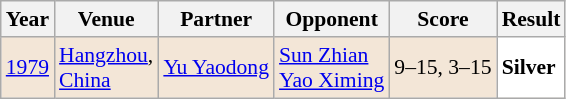<table class="sortable wikitable" style="font-size: 90%;">
<tr>
<th>Year</th>
<th>Venue</th>
<th>Partner</th>
<th>Opponent</th>
<th>Score</th>
<th>Result</th>
</tr>
<tr style="background:#F3E6D7">
<td align="center"><a href='#'>1979</a></td>
<td align="left"><a href='#'>Hangzhou</a>, <br><a href='#'>China</a></td>
<td align="left"> <a href='#'>Yu Yaodong</a></td>
<td align="left"> <a href='#'>Sun Zhian</a><br>  <a href='#'>Yao Ximing</a></td>
<td align="left">9–15, 3–15</td>
<td style="text-align:left; background:white"> <strong>Silver</strong></td>
</tr>
</table>
